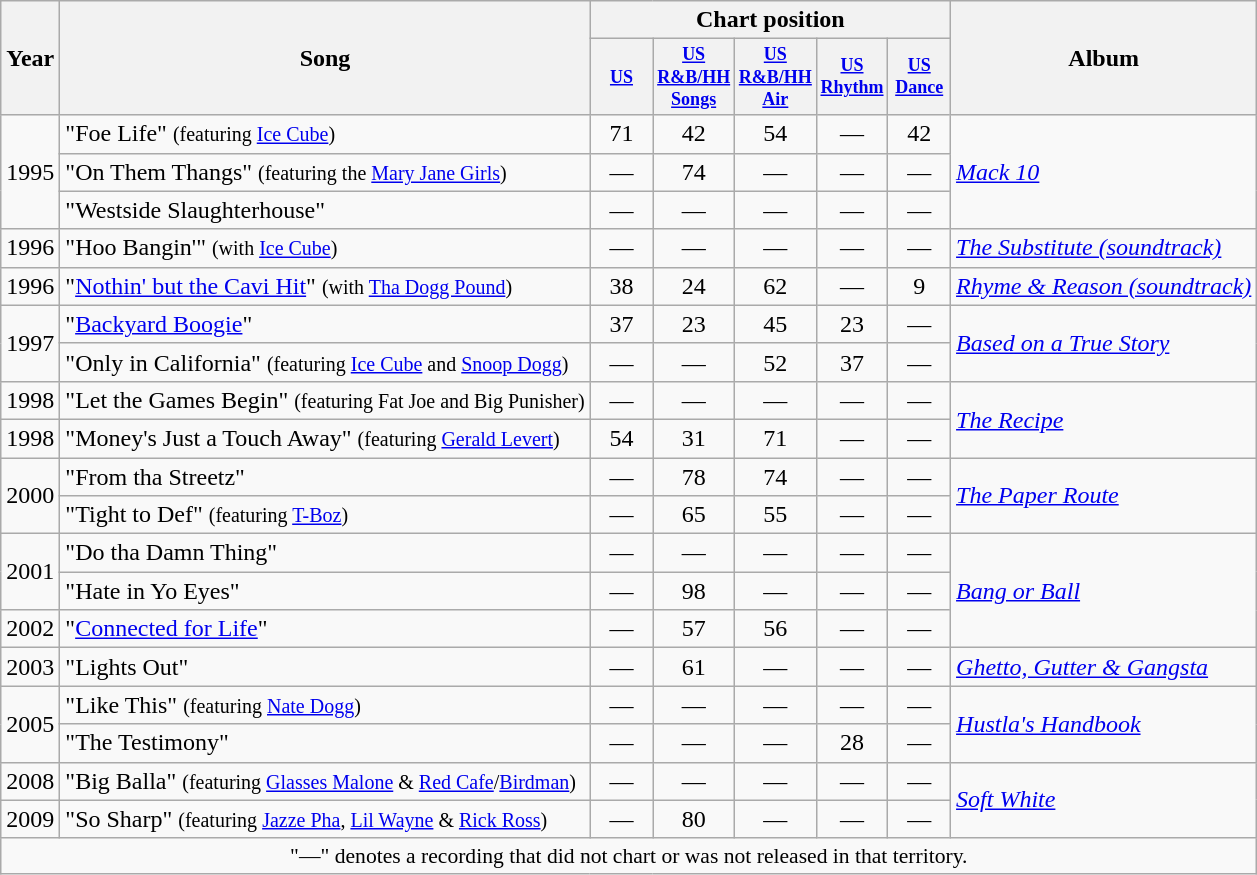<table class="wikitable">
<tr>
<th rowspan="2">Year</th>
<th rowspan="2">Song</th>
<th colspan="5">Chart position</th>
<th rowspan="2">Album</th>
</tr>
<tr>
<th style="width:3em;font-size:75%"><a href='#'>US</a><br></th>
<th style="width:3em;font-size:75%"><a href='#'>US<br>R&B/HH<br>Songs</a><br></th>
<th style="width:3em;font-size:75%"><a href='#'>US<br>R&B/HH<br>Air</a><br></th>
<th style="width:3em;font-size:75%"><a href='#'>US<br>Rhythm</a><br></th>
<th style="width:3em;font-size:75%"><a href='#'>US<br>Dance</a><br></th>
</tr>
<tr>
<td rowspan="3">1995</td>
<td>"Foe Life" <small>(featuring <a href='#'>Ice Cube</a>)</small></td>
<td align="center">71</td>
<td align="center">42</td>
<td align="center">54</td>
<td align="center">—</td>
<td align="center">42</td>
<td rowspan="3"><em><a href='#'>Mack 10</a></em></td>
</tr>
<tr>
<td>"On Them Thangs" <small>(featuring the <a href='#'>Mary Jane Girls</a>)</small></td>
<td align="center">—</td>
<td align="center">74</td>
<td align="center">—</td>
<td align="center">—</td>
<td align="center">—</td>
</tr>
<tr>
<td>"Westside Slaughterhouse"</td>
<td align="center">—</td>
<td align="center">—</td>
<td align="center">—</td>
<td align="center">—</td>
<td align="center">—</td>
</tr>
<tr>
<td>1996</td>
<td>"Hoo Bangin'" <small>(with <a href='#'>Ice Cube</a>)</small></td>
<td align="center">—</td>
<td align="center">—</td>
<td align="center">—</td>
<td align="center">—</td>
<td align="center">—</td>
<td><em><a href='#'>The Substitute (soundtrack)</a></em></td>
</tr>
<tr>
<td>1996</td>
<td>"<a href='#'>Nothin' but the Cavi Hit</a>" <small>(with <a href='#'>Tha Dogg Pound</a>)</small></td>
<td align="center">38</td>
<td align="center">24</td>
<td align="center">62</td>
<td align="center">—</td>
<td align="center">9</td>
<td><em><a href='#'>Rhyme & Reason (soundtrack)</a></em></td>
</tr>
<tr>
<td rowspan="2">1997</td>
<td>"<a href='#'>Backyard Boogie</a>"</td>
<td align="center">37</td>
<td align="center">23</td>
<td align="center">45</td>
<td align="center">23</td>
<td align="center">—</td>
<td rowspan="2"><em><a href='#'>Based on a True Story</a></em></td>
</tr>
<tr>
<td>"Only in California" <small>(featuring <a href='#'>Ice Cube</a> and <a href='#'>Snoop Dogg</a>)</small></td>
<td align="center">—</td>
<td align="center">—</td>
<td align="center">52</td>
<td align="center">37</td>
<td align="center">—</td>
</tr>
<tr>
<td>1998</td>
<td>"Let the Games Begin" <small>(featuring Fat Joe and Big Punisher)</small></td>
<td align="center">—</td>
<td align="center">—</td>
<td align="center">—</td>
<td align="center">—</td>
<td align="center">—</td>
<td rowspan="2"><em><a href='#'>The Recipe</a></em></td>
</tr>
<tr>
<td>1998</td>
<td>"Money's Just a Touch Away" <small>(featuring <a href='#'>Gerald Levert</a>)</small></td>
<td align="center">54</td>
<td align="center">31</td>
<td align="center">71</td>
<td align="center">—</td>
<td align="center">—</td>
</tr>
<tr>
<td rowspan="2">2000</td>
<td>"From tha Streetz"</td>
<td align="center">—</td>
<td align="center">78</td>
<td align="center">74</td>
<td align="center">—</td>
<td align="center">—</td>
<td rowspan="2"><em><a href='#'>The Paper Route</a></em></td>
</tr>
<tr>
<td>"Tight to Def" <small>(featuring <a href='#'>T-Boz</a>)</small></td>
<td align="center">—</td>
<td align="center">65</td>
<td align="center">55</td>
<td align="center">—</td>
<td align="center">—</td>
</tr>
<tr>
<td rowspan="2">2001</td>
<td>"Do tha Damn Thing"</td>
<td align="center">—</td>
<td align="center">—</td>
<td align="center">—</td>
<td align="center">—</td>
<td align="center">—</td>
<td rowspan="3"><em><a href='#'>Bang or Ball</a></em></td>
</tr>
<tr>
<td>"Hate in Yo Eyes"</td>
<td align="center">—</td>
<td align="center">98</td>
<td align="center">—</td>
<td align="center">—</td>
<td align="center">—</td>
</tr>
<tr>
<td>2002</td>
<td>"<a href='#'>Connected for Life</a>"</td>
<td align="center">—</td>
<td align="center">57</td>
<td align="center">56</td>
<td align="center">—</td>
<td align="center">—</td>
</tr>
<tr>
<td>2003</td>
<td>"Lights Out"</td>
<td align="center">—</td>
<td align="center">61</td>
<td align="center">—</td>
<td align="center">—</td>
<td align="center">—</td>
<td><em><a href='#'>Ghetto, Gutter & Gangsta</a></em></td>
</tr>
<tr>
<td rowspan="2">2005</td>
<td>"Like This" <small>(featuring <a href='#'>Nate Dogg</a>)</small></td>
<td align="center">—</td>
<td align="center">—</td>
<td align="center">—</td>
<td align="center">—</td>
<td align="center">—</td>
<td rowspan="2"><em><a href='#'>Hustla's Handbook</a></em></td>
</tr>
<tr>
<td>"The Testimony"</td>
<td align="center">—</td>
<td align="center">—</td>
<td align="center">—</td>
<td align="center">28</td>
<td align="center">—</td>
</tr>
<tr>
<td>2008</td>
<td>"Big Balla" <small>(featuring <a href='#'>Glasses Malone</a> & <a href='#'>Red Cafe</a>/<a href='#'>Birdman</a>)</small></td>
<td align="center">—</td>
<td align="center">—</td>
<td align="center">—</td>
<td align="center">—</td>
<td align="center">—</td>
<td rowspan="2"><em><a href='#'>Soft White</a></em></td>
</tr>
<tr>
<td>2009</td>
<td>"So Sharp" <small>(featuring <a href='#'>Jazze Pha</a>, <a href='#'>Lil Wayne</a> & <a href='#'>Rick Ross</a>)</small></td>
<td align="center">—</td>
<td align="center">80</td>
<td align="center">—</td>
<td align="center">—</td>
<td align="center">—</td>
</tr>
<tr>
<td colspan="8" style="font-size:90%; text-align:center">"—" denotes a recording that did not chart or was not released in that territory.</td>
</tr>
</table>
